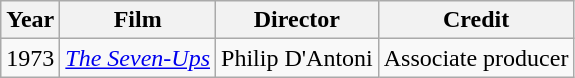<table class="wikitable">
<tr>
<th>Year</th>
<th>Film</th>
<th>Director</th>
<th>Credit</th>
</tr>
<tr>
<td>1973</td>
<td><em><a href='#'>The Seven-Ups</a></em></td>
<td>Philip D'Antoni</td>
<td>Associate producer</td>
</tr>
</table>
